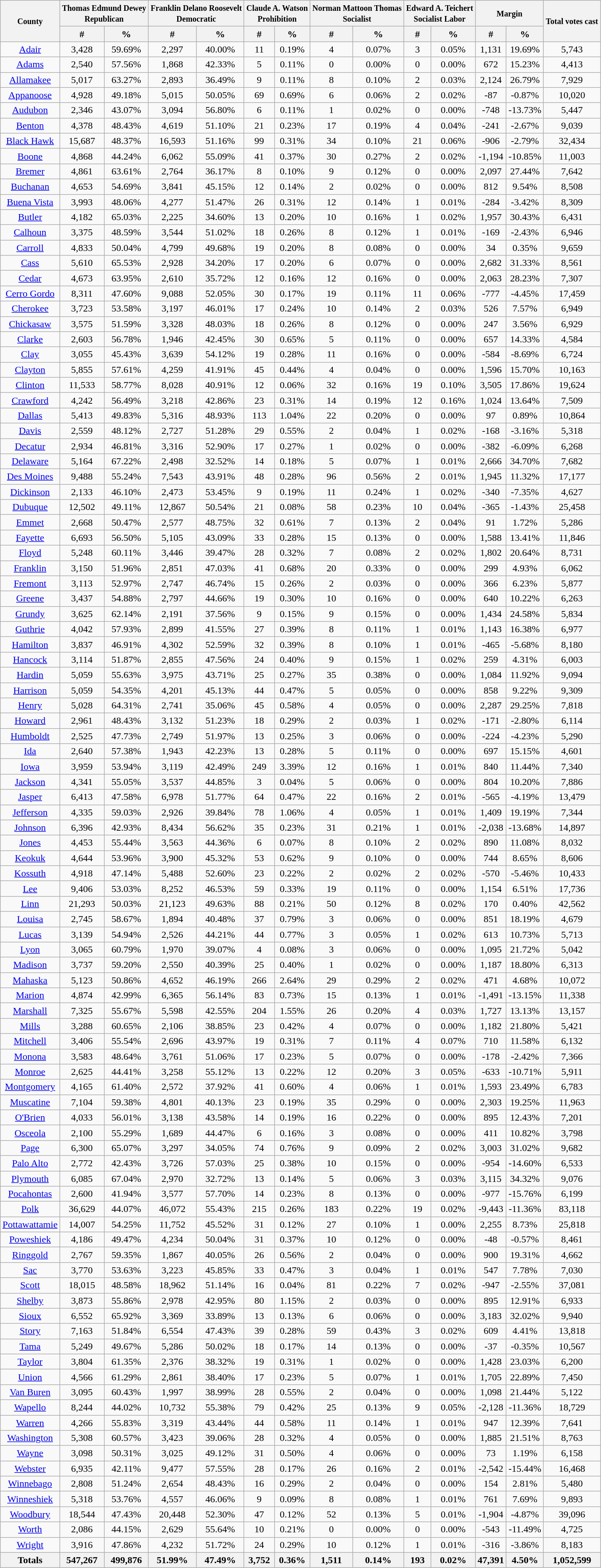<table class="wikitable sortable">
<tr>
<th rowspan="2"><small>County</small></th>
<th colspan="2"><small>Thomas Edmund Dewey<br>Republican</small></th>
<th colspan="2"><small>Franklin Delano Roosevelt<br>Democratic</small></th>
<th colspan="2"><small>Claude A. Watson<br>Prohibition</small></th>
<th colspan="2"><small>Norman Mattoon Thomas<br>Socialist</small></th>
<th colspan="2"><small>Edward A. Teichert<br>Socialist Labor</small></th>
<th colspan="2"><small>Margin</small></th>
<th rowspan="2"><small>Total votes cast</small></th>
</tr>
<tr style="text-align:center;">
<th data-sort-type="number">#</th>
<th data-sort-type="number">%</th>
<th data-sort-type="number">#</th>
<th data-sort-type="number">%</th>
<th data-sort-type="number">#</th>
<th data-sort-type="number">%</th>
<th data-sort-type="number">#</th>
<th data-sort-type="number">%</th>
<th data-sort-type="number">#</th>
<th data-sort-type="number">%</th>
<th data-sort-type="number">#</th>
<th data-sort-type="number">%</th>
</tr>
<tr style="text-align:center;">
<td><a href='#'>Adair</a></td>
<td>3,428</td>
<td>59.69%</td>
<td>2,297</td>
<td>40.00%</td>
<td>11</td>
<td>0.19%</td>
<td>4</td>
<td>0.07%</td>
<td>3</td>
<td>0.05%</td>
<td>1,131</td>
<td>19.69%</td>
<td>5,743</td>
</tr>
<tr style="text-align:center;">
<td><a href='#'>Adams</a></td>
<td>2,540</td>
<td>57.56%</td>
<td>1,868</td>
<td>42.33%</td>
<td>5</td>
<td>0.11%</td>
<td>0</td>
<td>0.00%</td>
<td>0</td>
<td>0.00%</td>
<td>672</td>
<td>15.23%</td>
<td>4,413</td>
</tr>
<tr style="text-align:center;">
<td><a href='#'>Allamakee</a></td>
<td>5,017</td>
<td>63.27%</td>
<td>2,893</td>
<td>36.49%</td>
<td>9</td>
<td>0.11%</td>
<td>8</td>
<td>0.10%</td>
<td>2</td>
<td>0.03%</td>
<td>2,124</td>
<td>26.79%</td>
<td>7,929</td>
</tr>
<tr style="text-align:center;">
<td><a href='#'>Appanoose</a></td>
<td>4,928</td>
<td>49.18%</td>
<td>5,015</td>
<td>50.05%</td>
<td>69</td>
<td>0.69%</td>
<td>6</td>
<td>0.06%</td>
<td>2</td>
<td>0.02%</td>
<td>-87</td>
<td>-0.87%</td>
<td>10,020</td>
</tr>
<tr style="text-align:center;">
<td><a href='#'>Audubon</a></td>
<td>2,346</td>
<td>43.07%</td>
<td>3,094</td>
<td>56.80%</td>
<td>6</td>
<td>0.11%</td>
<td>1</td>
<td>0.02%</td>
<td>0</td>
<td>0.00%</td>
<td>-748</td>
<td>-13.73%</td>
<td>5,447</td>
</tr>
<tr style="text-align:center;">
<td><a href='#'>Benton</a></td>
<td>4,378</td>
<td>48.43%</td>
<td>4,619</td>
<td>51.10%</td>
<td>21</td>
<td>0.23%</td>
<td>17</td>
<td>0.19%</td>
<td>4</td>
<td>0.04%</td>
<td>-241</td>
<td>-2.67%</td>
<td>9,039</td>
</tr>
<tr style="text-align:center;">
<td><a href='#'>Black Hawk</a></td>
<td>15,687</td>
<td>48.37%</td>
<td>16,593</td>
<td>51.16%</td>
<td>99</td>
<td>0.31%</td>
<td>34</td>
<td>0.10%</td>
<td>21</td>
<td>0.06%</td>
<td>-906</td>
<td>-2.79%</td>
<td>32,434</td>
</tr>
<tr style="text-align:center;">
<td><a href='#'>Boone</a></td>
<td>4,868</td>
<td>44.24%</td>
<td>6,062</td>
<td>55.09%</td>
<td>41</td>
<td>0.37%</td>
<td>30</td>
<td>0.27%</td>
<td>2</td>
<td>0.02%</td>
<td>-1,194</td>
<td>-10.85%</td>
<td>11,003</td>
</tr>
<tr style="text-align:center;">
<td><a href='#'>Bremer</a></td>
<td>4,861</td>
<td>63.61%</td>
<td>2,764</td>
<td>36.17%</td>
<td>8</td>
<td>0.10%</td>
<td>9</td>
<td>0.12%</td>
<td>0</td>
<td>0.00%</td>
<td>2,097</td>
<td>27.44%</td>
<td>7,642</td>
</tr>
<tr style="text-align:center;">
<td><a href='#'>Buchanan</a></td>
<td>4,653</td>
<td>54.69%</td>
<td>3,841</td>
<td>45.15%</td>
<td>12</td>
<td>0.14%</td>
<td>2</td>
<td>0.02%</td>
<td>0</td>
<td>0.00%</td>
<td>812</td>
<td>9.54%</td>
<td>8,508</td>
</tr>
<tr style="text-align:center;">
<td><a href='#'>Buena Vista</a></td>
<td>3,993</td>
<td>48.06%</td>
<td>4,277</td>
<td>51.47%</td>
<td>26</td>
<td>0.31%</td>
<td>12</td>
<td>0.14%</td>
<td>1</td>
<td>0.01%</td>
<td>-284</td>
<td>-3.42%</td>
<td>8,309</td>
</tr>
<tr style="text-align:center;">
<td><a href='#'>Butler</a></td>
<td>4,182</td>
<td>65.03%</td>
<td>2,225</td>
<td>34.60%</td>
<td>13</td>
<td>0.20%</td>
<td>10</td>
<td>0.16%</td>
<td>1</td>
<td>0.02%</td>
<td>1,957</td>
<td>30.43%</td>
<td>6,431</td>
</tr>
<tr style="text-align:center;">
<td><a href='#'>Calhoun</a></td>
<td>3,375</td>
<td>48.59%</td>
<td>3,544</td>
<td>51.02%</td>
<td>18</td>
<td>0.26%</td>
<td>8</td>
<td>0.12%</td>
<td>1</td>
<td>0.01%</td>
<td>-169</td>
<td>-2.43%</td>
<td>6,946</td>
</tr>
<tr style="text-align:center;">
<td><a href='#'>Carroll</a></td>
<td>4,833</td>
<td>50.04%</td>
<td>4,799</td>
<td>49.68%</td>
<td>19</td>
<td>0.20%</td>
<td>8</td>
<td>0.08%</td>
<td>0</td>
<td>0.00%</td>
<td>34</td>
<td>0.35%</td>
<td>9,659</td>
</tr>
<tr style="text-align:center;">
<td><a href='#'>Cass</a></td>
<td>5,610</td>
<td>65.53%</td>
<td>2,928</td>
<td>34.20%</td>
<td>17</td>
<td>0.20%</td>
<td>6</td>
<td>0.07%</td>
<td>0</td>
<td>0.00%</td>
<td>2,682</td>
<td>31.33%</td>
<td>8,561</td>
</tr>
<tr style="text-align:center;">
<td><a href='#'>Cedar</a></td>
<td>4,673</td>
<td>63.95%</td>
<td>2,610</td>
<td>35.72%</td>
<td>12</td>
<td>0.16%</td>
<td>12</td>
<td>0.16%</td>
<td>0</td>
<td>0.00%</td>
<td>2,063</td>
<td>28.23%</td>
<td>7,307</td>
</tr>
<tr style="text-align:center;">
<td><a href='#'>Cerro Gordo</a></td>
<td>8,311</td>
<td>47.60%</td>
<td>9,088</td>
<td>52.05%</td>
<td>30</td>
<td>0.17%</td>
<td>19</td>
<td>0.11%</td>
<td>11</td>
<td>0.06%</td>
<td>-777</td>
<td>-4.45%</td>
<td>17,459</td>
</tr>
<tr style="text-align:center;">
<td><a href='#'>Cherokee</a></td>
<td>3,723</td>
<td>53.58%</td>
<td>3,197</td>
<td>46.01%</td>
<td>17</td>
<td>0.24%</td>
<td>10</td>
<td>0.14%</td>
<td>2</td>
<td>0.03%</td>
<td>526</td>
<td>7.57%</td>
<td>6,949</td>
</tr>
<tr style="text-align:center;">
<td><a href='#'>Chickasaw</a></td>
<td>3,575</td>
<td>51.59%</td>
<td>3,328</td>
<td>48.03%</td>
<td>18</td>
<td>0.26%</td>
<td>8</td>
<td>0.12%</td>
<td>0</td>
<td>0.00%</td>
<td>247</td>
<td>3.56%</td>
<td>6,929</td>
</tr>
<tr style="text-align:center;">
<td><a href='#'>Clarke</a></td>
<td>2,603</td>
<td>56.78%</td>
<td>1,946</td>
<td>42.45%</td>
<td>30</td>
<td>0.65%</td>
<td>5</td>
<td>0.11%</td>
<td>0</td>
<td>0.00%</td>
<td>657</td>
<td>14.33%</td>
<td>4,584</td>
</tr>
<tr style="text-align:center;">
<td><a href='#'>Clay</a></td>
<td>3,055</td>
<td>45.43%</td>
<td>3,639</td>
<td>54.12%</td>
<td>19</td>
<td>0.28%</td>
<td>11</td>
<td>0.16%</td>
<td>0</td>
<td>0.00%</td>
<td>-584</td>
<td>-8.69%</td>
<td>6,724</td>
</tr>
<tr style="text-align:center;">
<td><a href='#'>Clayton</a></td>
<td>5,855</td>
<td>57.61%</td>
<td>4,259</td>
<td>41.91%</td>
<td>45</td>
<td>0.44%</td>
<td>4</td>
<td>0.04%</td>
<td>0</td>
<td>0.00%</td>
<td>1,596</td>
<td>15.70%</td>
<td>10,163</td>
</tr>
<tr style="text-align:center;">
<td><a href='#'>Clinton</a></td>
<td>11,533</td>
<td>58.77%</td>
<td>8,028</td>
<td>40.91%</td>
<td>12</td>
<td>0.06%</td>
<td>32</td>
<td>0.16%</td>
<td>19</td>
<td>0.10%</td>
<td>3,505</td>
<td>17.86%</td>
<td>19,624</td>
</tr>
<tr style="text-align:center;">
<td><a href='#'>Crawford</a></td>
<td>4,242</td>
<td>56.49%</td>
<td>3,218</td>
<td>42.86%</td>
<td>23</td>
<td>0.31%</td>
<td>14</td>
<td>0.19%</td>
<td>12</td>
<td>0.16%</td>
<td>1,024</td>
<td>13.64%</td>
<td>7,509</td>
</tr>
<tr style="text-align:center;">
<td><a href='#'>Dallas</a></td>
<td>5,413</td>
<td>49.83%</td>
<td>5,316</td>
<td>48.93%</td>
<td>113</td>
<td>1.04%</td>
<td>22</td>
<td>0.20%</td>
<td>0</td>
<td>0.00%</td>
<td>97</td>
<td>0.89%</td>
<td>10,864</td>
</tr>
<tr style="text-align:center;">
<td><a href='#'>Davis</a></td>
<td>2,559</td>
<td>48.12%</td>
<td>2,727</td>
<td>51.28%</td>
<td>29</td>
<td>0.55%</td>
<td>2</td>
<td>0.04%</td>
<td>1</td>
<td>0.02%</td>
<td>-168</td>
<td>-3.16%</td>
<td>5,318</td>
</tr>
<tr style="text-align:center;">
<td><a href='#'>Decatur</a></td>
<td>2,934</td>
<td>46.81%</td>
<td>3,316</td>
<td>52.90%</td>
<td>17</td>
<td>0.27%</td>
<td>1</td>
<td>0.02%</td>
<td>0</td>
<td>0.00%</td>
<td>-382</td>
<td>-6.09%</td>
<td>6,268</td>
</tr>
<tr style="text-align:center;">
<td><a href='#'>Delaware</a></td>
<td>5,164</td>
<td>67.22%</td>
<td>2,498</td>
<td>32.52%</td>
<td>14</td>
<td>0.18%</td>
<td>5</td>
<td>0.07%</td>
<td>1</td>
<td>0.01%</td>
<td>2,666</td>
<td>34.70%</td>
<td>7,682</td>
</tr>
<tr style="text-align:center;">
<td><a href='#'>Des Moines</a></td>
<td>9,488</td>
<td>55.24%</td>
<td>7,543</td>
<td>43.91%</td>
<td>48</td>
<td>0.28%</td>
<td>96</td>
<td>0.56%</td>
<td>2</td>
<td>0.01%</td>
<td>1,945</td>
<td>11.32%</td>
<td>17,177</td>
</tr>
<tr style="text-align:center;">
<td><a href='#'>Dickinson</a></td>
<td>2,133</td>
<td>46.10%</td>
<td>2,473</td>
<td>53.45%</td>
<td>9</td>
<td>0.19%</td>
<td>11</td>
<td>0.24%</td>
<td>1</td>
<td>0.02%</td>
<td>-340</td>
<td>-7.35%</td>
<td>4,627</td>
</tr>
<tr style="text-align:center;">
<td><a href='#'>Dubuque</a></td>
<td>12,502</td>
<td>49.11%</td>
<td>12,867</td>
<td>50.54%</td>
<td>21</td>
<td>0.08%</td>
<td>58</td>
<td>0.23%</td>
<td>10</td>
<td>0.04%</td>
<td>-365</td>
<td>-1.43%</td>
<td>25,458</td>
</tr>
<tr style="text-align:center;">
<td><a href='#'>Emmet</a></td>
<td>2,668</td>
<td>50.47%</td>
<td>2,577</td>
<td>48.75%</td>
<td>32</td>
<td>0.61%</td>
<td>7</td>
<td>0.13%</td>
<td>2</td>
<td>0.04%</td>
<td>91</td>
<td>1.72%</td>
<td>5,286</td>
</tr>
<tr style="text-align:center;">
<td><a href='#'>Fayette</a></td>
<td>6,693</td>
<td>56.50%</td>
<td>5,105</td>
<td>43.09%</td>
<td>33</td>
<td>0.28%</td>
<td>15</td>
<td>0.13%</td>
<td>0</td>
<td>0.00%</td>
<td>1,588</td>
<td>13.41%</td>
<td>11,846</td>
</tr>
<tr style="text-align:center;">
<td><a href='#'>Floyd</a></td>
<td>5,248</td>
<td>60.11%</td>
<td>3,446</td>
<td>39.47%</td>
<td>28</td>
<td>0.32%</td>
<td>7</td>
<td>0.08%</td>
<td>2</td>
<td>0.02%</td>
<td>1,802</td>
<td>20.64%</td>
<td>8,731</td>
</tr>
<tr style="text-align:center;">
<td><a href='#'>Franklin</a></td>
<td>3,150</td>
<td>51.96%</td>
<td>2,851</td>
<td>47.03%</td>
<td>41</td>
<td>0.68%</td>
<td>20</td>
<td>0.33%</td>
<td>0</td>
<td>0.00%</td>
<td>299</td>
<td>4.93%</td>
<td>6,062</td>
</tr>
<tr style="text-align:center;">
<td><a href='#'>Fremont</a></td>
<td>3,113</td>
<td>52.97%</td>
<td>2,747</td>
<td>46.74%</td>
<td>15</td>
<td>0.26%</td>
<td>2</td>
<td>0.03%</td>
<td>0</td>
<td>0.00%</td>
<td>366</td>
<td>6.23%</td>
<td>5,877</td>
</tr>
<tr style="text-align:center;">
<td><a href='#'>Greene</a></td>
<td>3,437</td>
<td>54.88%</td>
<td>2,797</td>
<td>44.66%</td>
<td>19</td>
<td>0.30%</td>
<td>10</td>
<td>0.16%</td>
<td>0</td>
<td>0.00%</td>
<td>640</td>
<td>10.22%</td>
<td>6,263</td>
</tr>
<tr style="text-align:center;">
<td><a href='#'>Grundy</a></td>
<td>3,625</td>
<td>62.14%</td>
<td>2,191</td>
<td>37.56%</td>
<td>9</td>
<td>0.15%</td>
<td>9</td>
<td>0.15%</td>
<td>0</td>
<td>0.00%</td>
<td>1,434</td>
<td>24.58%</td>
<td>5,834</td>
</tr>
<tr style="text-align:center;">
<td><a href='#'>Guthrie</a></td>
<td>4,042</td>
<td>57.93%</td>
<td>2,899</td>
<td>41.55%</td>
<td>27</td>
<td>0.39%</td>
<td>8</td>
<td>0.11%</td>
<td>1</td>
<td>0.01%</td>
<td>1,143</td>
<td>16.38%</td>
<td>6,977</td>
</tr>
<tr style="text-align:center;">
<td><a href='#'>Hamilton</a></td>
<td>3,837</td>
<td>46.91%</td>
<td>4,302</td>
<td>52.59%</td>
<td>32</td>
<td>0.39%</td>
<td>8</td>
<td>0.10%</td>
<td>1</td>
<td>0.01%</td>
<td>-465</td>
<td>-5.68%</td>
<td>8,180</td>
</tr>
<tr style="text-align:center;">
<td><a href='#'>Hancock</a></td>
<td>3,114</td>
<td>51.87%</td>
<td>2,855</td>
<td>47.56%</td>
<td>24</td>
<td>0.40%</td>
<td>9</td>
<td>0.15%</td>
<td>1</td>
<td>0.02%</td>
<td>259</td>
<td>4.31%</td>
<td>6,003</td>
</tr>
<tr style="text-align:center;">
<td><a href='#'>Hardin</a></td>
<td>5,059</td>
<td>55.63%</td>
<td>3,975</td>
<td>43.71%</td>
<td>25</td>
<td>0.27%</td>
<td>35</td>
<td>0.38%</td>
<td>0</td>
<td>0.00%</td>
<td>1,084</td>
<td>11.92%</td>
<td>9,094</td>
</tr>
<tr style="text-align:center;">
<td><a href='#'>Harrison</a></td>
<td>5,059</td>
<td>54.35%</td>
<td>4,201</td>
<td>45.13%</td>
<td>44</td>
<td>0.47%</td>
<td>5</td>
<td>0.05%</td>
<td>0</td>
<td>0.00%</td>
<td>858</td>
<td>9.22%</td>
<td>9,309</td>
</tr>
<tr style="text-align:center;">
<td><a href='#'>Henry</a></td>
<td>5,028</td>
<td>64.31%</td>
<td>2,741</td>
<td>35.06%</td>
<td>45</td>
<td>0.58%</td>
<td>4</td>
<td>0.05%</td>
<td>0</td>
<td>0.00%</td>
<td>2,287</td>
<td>29.25%</td>
<td>7,818</td>
</tr>
<tr style="text-align:center;">
<td><a href='#'>Howard</a></td>
<td>2,961</td>
<td>48.43%</td>
<td>3,132</td>
<td>51.23%</td>
<td>18</td>
<td>0.29%</td>
<td>2</td>
<td>0.03%</td>
<td>1</td>
<td>0.02%</td>
<td>-171</td>
<td>-2.80%</td>
<td>6,114</td>
</tr>
<tr style="text-align:center;">
<td><a href='#'>Humboldt</a></td>
<td>2,525</td>
<td>47.73%</td>
<td>2,749</td>
<td>51.97%</td>
<td>13</td>
<td>0.25%</td>
<td>3</td>
<td>0.06%</td>
<td>0</td>
<td>0.00%</td>
<td>-224</td>
<td>-4.23%</td>
<td>5,290</td>
</tr>
<tr style="text-align:center;">
<td><a href='#'>Ida</a></td>
<td>2,640</td>
<td>57.38%</td>
<td>1,943</td>
<td>42.23%</td>
<td>13</td>
<td>0.28%</td>
<td>5</td>
<td>0.11%</td>
<td>0</td>
<td>0.00%</td>
<td>697</td>
<td>15.15%</td>
<td>4,601</td>
</tr>
<tr style="text-align:center;">
<td><a href='#'>Iowa</a></td>
<td>3,959</td>
<td>53.94%</td>
<td>3,119</td>
<td>42.49%</td>
<td>249</td>
<td>3.39%</td>
<td>12</td>
<td>0.16%</td>
<td>1</td>
<td>0.01%</td>
<td>840</td>
<td>11.44%</td>
<td>7,340</td>
</tr>
<tr style="text-align:center;">
<td><a href='#'>Jackson</a></td>
<td>4,341</td>
<td>55.05%</td>
<td>3,537</td>
<td>44.85%</td>
<td>3</td>
<td>0.04%</td>
<td>5</td>
<td>0.06%</td>
<td>0</td>
<td>0.00%</td>
<td>804</td>
<td>10.20%</td>
<td>7,886</td>
</tr>
<tr style="text-align:center;">
<td><a href='#'>Jasper</a></td>
<td>6,413</td>
<td>47.58%</td>
<td>6,978</td>
<td>51.77%</td>
<td>64</td>
<td>0.47%</td>
<td>22</td>
<td>0.16%</td>
<td>2</td>
<td>0.01%</td>
<td>-565</td>
<td>-4.19%</td>
<td>13,479</td>
</tr>
<tr style="text-align:center;">
<td><a href='#'>Jefferson</a></td>
<td>4,335</td>
<td>59.03%</td>
<td>2,926</td>
<td>39.84%</td>
<td>78</td>
<td>1.06%</td>
<td>4</td>
<td>0.05%</td>
<td>1</td>
<td>0.01%</td>
<td>1,409</td>
<td>19.19%</td>
<td>7,344</td>
</tr>
<tr style="text-align:center;">
<td><a href='#'>Johnson</a></td>
<td>6,396</td>
<td>42.93%</td>
<td>8,434</td>
<td>56.62%</td>
<td>35</td>
<td>0.23%</td>
<td>31</td>
<td>0.21%</td>
<td>1</td>
<td>0.01%</td>
<td>-2,038</td>
<td>-13.68%</td>
<td>14,897</td>
</tr>
<tr style="text-align:center;">
<td><a href='#'>Jones</a></td>
<td>4,453</td>
<td>55.44%</td>
<td>3,563</td>
<td>44.36%</td>
<td>6</td>
<td>0.07%</td>
<td>8</td>
<td>0.10%</td>
<td>2</td>
<td>0.02%</td>
<td>890</td>
<td>11.08%</td>
<td>8,032</td>
</tr>
<tr style="text-align:center;">
<td><a href='#'>Keokuk</a></td>
<td>4,644</td>
<td>53.96%</td>
<td>3,900</td>
<td>45.32%</td>
<td>53</td>
<td>0.62%</td>
<td>9</td>
<td>0.10%</td>
<td>0</td>
<td>0.00%</td>
<td>744</td>
<td>8.65%</td>
<td>8,606</td>
</tr>
<tr style="text-align:center;">
<td><a href='#'>Kossuth</a></td>
<td>4,918</td>
<td>47.14%</td>
<td>5,488</td>
<td>52.60%</td>
<td>23</td>
<td>0.22%</td>
<td>2</td>
<td>0.02%</td>
<td>2</td>
<td>0.02%</td>
<td>-570</td>
<td>-5.46%</td>
<td>10,433</td>
</tr>
<tr style="text-align:center;">
<td><a href='#'>Lee</a></td>
<td>9,406</td>
<td>53.03%</td>
<td>8,252</td>
<td>46.53%</td>
<td>59</td>
<td>0.33%</td>
<td>19</td>
<td>0.11%</td>
<td>0</td>
<td>0.00%</td>
<td>1,154</td>
<td>6.51%</td>
<td>17,736</td>
</tr>
<tr style="text-align:center;">
<td><a href='#'>Linn</a></td>
<td>21,293</td>
<td>50.03%</td>
<td>21,123</td>
<td>49.63%</td>
<td>88</td>
<td>0.21%</td>
<td>50</td>
<td>0.12%</td>
<td>8</td>
<td>0.02%</td>
<td>170</td>
<td>0.40%</td>
<td>42,562</td>
</tr>
<tr style="text-align:center;">
<td><a href='#'>Louisa</a></td>
<td>2,745</td>
<td>58.67%</td>
<td>1,894</td>
<td>40.48%</td>
<td>37</td>
<td>0.79%</td>
<td>3</td>
<td>0.06%</td>
<td>0</td>
<td>0.00%</td>
<td>851</td>
<td>18.19%</td>
<td>4,679</td>
</tr>
<tr style="text-align:center;">
<td><a href='#'>Lucas</a></td>
<td>3,139</td>
<td>54.94%</td>
<td>2,526</td>
<td>44.21%</td>
<td>44</td>
<td>0.77%</td>
<td>3</td>
<td>0.05%</td>
<td>1</td>
<td>0.02%</td>
<td>613</td>
<td>10.73%</td>
<td>5,713</td>
</tr>
<tr style="text-align:center;">
<td><a href='#'>Lyon</a></td>
<td>3,065</td>
<td>60.79%</td>
<td>1,970</td>
<td>39.07%</td>
<td>4</td>
<td>0.08%</td>
<td>3</td>
<td>0.06%</td>
<td>0</td>
<td>0.00%</td>
<td>1,095</td>
<td>21.72%</td>
<td>5,042</td>
</tr>
<tr style="text-align:center;">
<td><a href='#'>Madison</a></td>
<td>3,737</td>
<td>59.20%</td>
<td>2,550</td>
<td>40.39%</td>
<td>25</td>
<td>0.40%</td>
<td>1</td>
<td>0.02%</td>
<td>0</td>
<td>0.00%</td>
<td>1,187</td>
<td>18.80%</td>
<td>6,313</td>
</tr>
<tr style="text-align:center;">
<td><a href='#'>Mahaska</a></td>
<td>5,123</td>
<td>50.86%</td>
<td>4,652</td>
<td>46.19%</td>
<td>266</td>
<td>2.64%</td>
<td>29</td>
<td>0.29%</td>
<td>2</td>
<td>0.02%</td>
<td>471</td>
<td>4.68%</td>
<td>10,072</td>
</tr>
<tr style="text-align:center;">
<td><a href='#'>Marion</a></td>
<td>4,874</td>
<td>42.99%</td>
<td>6,365</td>
<td>56.14%</td>
<td>83</td>
<td>0.73%</td>
<td>15</td>
<td>0.13%</td>
<td>1</td>
<td>0.01%</td>
<td>-1,491</td>
<td>-13.15%</td>
<td>11,338</td>
</tr>
<tr style="text-align:center;">
<td><a href='#'>Marshall</a></td>
<td>7,325</td>
<td>55.67%</td>
<td>5,598</td>
<td>42.55%</td>
<td>204</td>
<td>1.55%</td>
<td>26</td>
<td>0.20%</td>
<td>4</td>
<td>0.03%</td>
<td>1,727</td>
<td>13.13%</td>
<td>13,157</td>
</tr>
<tr style="text-align:center;">
<td><a href='#'>Mills</a></td>
<td>3,288</td>
<td>60.65%</td>
<td>2,106</td>
<td>38.85%</td>
<td>23</td>
<td>0.42%</td>
<td>4</td>
<td>0.07%</td>
<td>0</td>
<td>0.00%</td>
<td>1,182</td>
<td>21.80%</td>
<td>5,421</td>
</tr>
<tr style="text-align:center;">
<td><a href='#'>Mitchell</a></td>
<td>3,406</td>
<td>55.54%</td>
<td>2,696</td>
<td>43.97%</td>
<td>19</td>
<td>0.31%</td>
<td>7</td>
<td>0.11%</td>
<td>4</td>
<td>0.07%</td>
<td>710</td>
<td>11.58%</td>
<td>6,132</td>
</tr>
<tr style="text-align:center;">
<td><a href='#'>Monona</a></td>
<td>3,583</td>
<td>48.64%</td>
<td>3,761</td>
<td>51.06%</td>
<td>17</td>
<td>0.23%</td>
<td>5</td>
<td>0.07%</td>
<td>0</td>
<td>0.00%</td>
<td>-178</td>
<td>-2.42%</td>
<td>7,366</td>
</tr>
<tr style="text-align:center;">
<td><a href='#'>Monroe</a></td>
<td>2,625</td>
<td>44.41%</td>
<td>3,258</td>
<td>55.12%</td>
<td>13</td>
<td>0.22%</td>
<td>12</td>
<td>0.20%</td>
<td>3</td>
<td>0.05%</td>
<td>-633</td>
<td>-10.71%</td>
<td>5,911</td>
</tr>
<tr style="text-align:center;">
<td><a href='#'>Montgomery</a></td>
<td>4,165</td>
<td>61.40%</td>
<td>2,572</td>
<td>37.92%</td>
<td>41</td>
<td>0.60%</td>
<td>4</td>
<td>0.06%</td>
<td>1</td>
<td>0.01%</td>
<td>1,593</td>
<td>23.49%</td>
<td>6,783</td>
</tr>
<tr style="text-align:center;">
<td><a href='#'>Muscatine</a></td>
<td>7,104</td>
<td>59.38%</td>
<td>4,801</td>
<td>40.13%</td>
<td>23</td>
<td>0.19%</td>
<td>35</td>
<td>0.29%</td>
<td>0</td>
<td>0.00%</td>
<td>2,303</td>
<td>19.25%</td>
<td>11,963</td>
</tr>
<tr style="text-align:center;">
<td><a href='#'>O'Brien</a></td>
<td>4,033</td>
<td>56.01%</td>
<td>3,138</td>
<td>43.58%</td>
<td>14</td>
<td>0.19%</td>
<td>16</td>
<td>0.22%</td>
<td>0</td>
<td>0.00%</td>
<td>895</td>
<td>12.43%</td>
<td>7,201</td>
</tr>
<tr style="text-align:center;">
<td><a href='#'>Osceola</a></td>
<td>2,100</td>
<td>55.29%</td>
<td>1,689</td>
<td>44.47%</td>
<td>6</td>
<td>0.16%</td>
<td>3</td>
<td>0.08%</td>
<td>0</td>
<td>0.00%</td>
<td>411</td>
<td>10.82%</td>
<td>3,798</td>
</tr>
<tr style="text-align:center;">
<td><a href='#'>Page</a></td>
<td>6,300</td>
<td>65.07%</td>
<td>3,297</td>
<td>34.05%</td>
<td>74</td>
<td>0.76%</td>
<td>9</td>
<td>0.09%</td>
<td>2</td>
<td>0.02%</td>
<td>3,003</td>
<td>31.02%</td>
<td>9,682</td>
</tr>
<tr style="text-align:center;">
<td><a href='#'>Palo Alto</a></td>
<td>2,772</td>
<td>42.43%</td>
<td>3,726</td>
<td>57.03%</td>
<td>25</td>
<td>0.38%</td>
<td>10</td>
<td>0.15%</td>
<td>0</td>
<td>0.00%</td>
<td>-954</td>
<td>-14.60%</td>
<td>6,533</td>
</tr>
<tr style="text-align:center;">
<td><a href='#'>Plymouth</a></td>
<td>6,085</td>
<td>67.04%</td>
<td>2,970</td>
<td>32.72%</td>
<td>13</td>
<td>0.14%</td>
<td>5</td>
<td>0.06%</td>
<td>3</td>
<td>0.03%</td>
<td>3,115</td>
<td>34.32%</td>
<td>9,076</td>
</tr>
<tr style="text-align:center;">
<td><a href='#'>Pocahontas</a></td>
<td>2,600</td>
<td>41.94%</td>
<td>3,577</td>
<td>57.70%</td>
<td>14</td>
<td>0.23%</td>
<td>8</td>
<td>0.13%</td>
<td>0</td>
<td>0.00%</td>
<td>-977</td>
<td>-15.76%</td>
<td>6,199</td>
</tr>
<tr style="text-align:center;">
<td><a href='#'>Polk</a></td>
<td>36,629</td>
<td>44.07%</td>
<td>46,072</td>
<td>55.43%</td>
<td>215</td>
<td>0.26%</td>
<td>183</td>
<td>0.22%</td>
<td>19</td>
<td>0.02%</td>
<td>-9,443</td>
<td>-11.36%</td>
<td>83,118</td>
</tr>
<tr style="text-align:center;">
<td><a href='#'>Pottawattamie</a></td>
<td>14,007</td>
<td>54.25%</td>
<td>11,752</td>
<td>45.52%</td>
<td>31</td>
<td>0.12%</td>
<td>27</td>
<td>0.10%</td>
<td>1</td>
<td>0.00%</td>
<td>2,255</td>
<td>8.73%</td>
<td>25,818</td>
</tr>
<tr style="text-align:center;">
<td><a href='#'>Poweshiek</a></td>
<td>4,186</td>
<td>49.47%</td>
<td>4,234</td>
<td>50.04%</td>
<td>31</td>
<td>0.37%</td>
<td>10</td>
<td>0.12%</td>
<td>0</td>
<td>0.00%</td>
<td>-48</td>
<td>-0.57%</td>
<td>8,461</td>
</tr>
<tr style="text-align:center;">
<td><a href='#'>Ringgold</a></td>
<td>2,767</td>
<td>59.35%</td>
<td>1,867</td>
<td>40.05%</td>
<td>26</td>
<td>0.56%</td>
<td>2</td>
<td>0.04%</td>
<td>0</td>
<td>0.00%</td>
<td>900</td>
<td>19.31%</td>
<td>4,662</td>
</tr>
<tr style="text-align:center;">
<td><a href='#'>Sac</a></td>
<td>3,770</td>
<td>53.63%</td>
<td>3,223</td>
<td>45.85%</td>
<td>33</td>
<td>0.47%</td>
<td>3</td>
<td>0.04%</td>
<td>1</td>
<td>0.01%</td>
<td>547</td>
<td>7.78%</td>
<td>7,030</td>
</tr>
<tr style="text-align:center;">
<td><a href='#'>Scott</a></td>
<td>18,015</td>
<td>48.58%</td>
<td>18,962</td>
<td>51.14%</td>
<td>16</td>
<td>0.04%</td>
<td>81</td>
<td>0.22%</td>
<td>7</td>
<td>0.02%</td>
<td>-947</td>
<td>-2.55%</td>
<td>37,081</td>
</tr>
<tr style="text-align:center;">
<td><a href='#'>Shelby</a></td>
<td>3,873</td>
<td>55.86%</td>
<td>2,978</td>
<td>42.95%</td>
<td>80</td>
<td>1.15%</td>
<td>2</td>
<td>0.03%</td>
<td>0</td>
<td>0.00%</td>
<td>895</td>
<td>12.91%</td>
<td>6,933</td>
</tr>
<tr style="text-align:center;">
<td><a href='#'>Sioux</a></td>
<td>6,552</td>
<td>65.92%</td>
<td>3,369</td>
<td>33.89%</td>
<td>13</td>
<td>0.13%</td>
<td>6</td>
<td>0.06%</td>
<td>0</td>
<td>0.00%</td>
<td>3,183</td>
<td>32.02%</td>
<td>9,940</td>
</tr>
<tr style="text-align:center;">
<td><a href='#'>Story</a></td>
<td>7,163</td>
<td>51.84%</td>
<td>6,554</td>
<td>47.43%</td>
<td>39</td>
<td>0.28%</td>
<td>59</td>
<td>0.43%</td>
<td>3</td>
<td>0.02%</td>
<td>609</td>
<td>4.41%</td>
<td>13,818</td>
</tr>
<tr style="text-align:center;">
<td><a href='#'>Tama</a></td>
<td>5,249</td>
<td>49.67%</td>
<td>5,286</td>
<td>50.02%</td>
<td>18</td>
<td>0.17%</td>
<td>14</td>
<td>0.13%</td>
<td>0</td>
<td>0.00%</td>
<td>-37</td>
<td>-0.35%</td>
<td>10,567</td>
</tr>
<tr style="text-align:center;">
<td><a href='#'>Taylor</a></td>
<td>3,804</td>
<td>61.35%</td>
<td>2,376</td>
<td>38.32%</td>
<td>19</td>
<td>0.31%</td>
<td>1</td>
<td>0.02%</td>
<td>0</td>
<td>0.00%</td>
<td>1,428</td>
<td>23.03%</td>
<td>6,200</td>
</tr>
<tr style="text-align:center;">
<td><a href='#'>Union</a></td>
<td>4,566</td>
<td>61.29%</td>
<td>2,861</td>
<td>38.40%</td>
<td>17</td>
<td>0.23%</td>
<td>5</td>
<td>0.07%</td>
<td>1</td>
<td>0.01%</td>
<td>1,705</td>
<td>22.89%</td>
<td>7,450</td>
</tr>
<tr style="text-align:center;">
<td><a href='#'>Van Buren</a></td>
<td>3,095</td>
<td>60.43%</td>
<td>1,997</td>
<td>38.99%</td>
<td>28</td>
<td>0.55%</td>
<td>2</td>
<td>0.04%</td>
<td>0</td>
<td>0.00%</td>
<td>1,098</td>
<td>21.44%</td>
<td>5,122</td>
</tr>
<tr style="text-align:center;">
<td><a href='#'>Wapello</a></td>
<td>8,244</td>
<td>44.02%</td>
<td>10,732</td>
<td>55.38%</td>
<td>79</td>
<td>0.42%</td>
<td>25</td>
<td>0.13%</td>
<td>9</td>
<td>0.05%</td>
<td>-2,128</td>
<td>-11.36%</td>
<td>18,729</td>
</tr>
<tr style="text-align:center;">
<td><a href='#'>Warren</a></td>
<td>4,266</td>
<td>55.83%</td>
<td>3,319</td>
<td>43.44%</td>
<td>44</td>
<td>0.58%</td>
<td>11</td>
<td>0.14%</td>
<td>1</td>
<td>0.01%</td>
<td>947</td>
<td>12.39%</td>
<td>7,641</td>
</tr>
<tr style="text-align:center;">
<td><a href='#'>Washington</a></td>
<td>5,308</td>
<td>60.57%</td>
<td>3,423</td>
<td>39.06%</td>
<td>28</td>
<td>0.32%</td>
<td>4</td>
<td>0.05%</td>
<td>0</td>
<td>0.00%</td>
<td>1,885</td>
<td>21.51%</td>
<td>8,763</td>
</tr>
<tr style="text-align:center;">
<td><a href='#'>Wayne</a></td>
<td>3,098</td>
<td>50.31%</td>
<td>3,025</td>
<td>49.12%</td>
<td>31</td>
<td>0.50%</td>
<td>4</td>
<td>0.06%</td>
<td>0</td>
<td>0.00%</td>
<td>73</td>
<td>1.19%</td>
<td>6,158</td>
</tr>
<tr style="text-align:center;">
<td><a href='#'>Webster</a></td>
<td>6,935</td>
<td>42.11%</td>
<td>9,477</td>
<td>57.55%</td>
<td>28</td>
<td>0.17%</td>
<td>26</td>
<td>0.16%</td>
<td>2</td>
<td>0.01%</td>
<td>-2,542</td>
<td>-15.44%</td>
<td>16,468</td>
</tr>
<tr style="text-align:center;">
<td><a href='#'>Winnebago</a></td>
<td>2,808</td>
<td>51.24%</td>
<td>2,654</td>
<td>48.43%</td>
<td>16</td>
<td>0.29%</td>
<td>2</td>
<td>0.04%</td>
<td>0</td>
<td>0.00%</td>
<td>154</td>
<td>2.81%</td>
<td>5,480</td>
</tr>
<tr style="text-align:center;">
<td><a href='#'>Winneshiek</a></td>
<td>5,318</td>
<td>53.76%</td>
<td>4,557</td>
<td>46.06%</td>
<td>9</td>
<td>0.09%</td>
<td>8</td>
<td>0.08%</td>
<td>1</td>
<td>0.01%</td>
<td>761</td>
<td>7.69%</td>
<td>9,893</td>
</tr>
<tr style="text-align:center;">
<td><a href='#'>Woodbury</a></td>
<td>18,544</td>
<td>47.43%</td>
<td>20,448</td>
<td>52.30%</td>
<td>47</td>
<td>0.12%</td>
<td>52</td>
<td>0.13%</td>
<td>5</td>
<td>0.01%</td>
<td>-1,904</td>
<td>-4.87%</td>
<td>39,096</td>
</tr>
<tr style="text-align:center;">
<td><a href='#'>Worth</a></td>
<td>2,086</td>
<td>44.15%</td>
<td>2,629</td>
<td>55.64%</td>
<td>10</td>
<td>0.21%</td>
<td>0</td>
<td>0.00%</td>
<td>0</td>
<td>0.00%</td>
<td>-543</td>
<td>-11.49%</td>
<td>4,725</td>
</tr>
<tr style="text-align:center;">
<td><a href='#'>Wright</a></td>
<td>3,916</td>
<td>47.86%</td>
<td>4,232</td>
<td>51.72%</td>
<td>24</td>
<td>0.29%</td>
<td>10</td>
<td>0.12%</td>
<td>1</td>
<td>0.01%</td>
<td>-316</td>
<td>-3.86%</td>
<td>8,183</td>
</tr>
<tr style="text-align:center;">
<th>Totals</th>
<th>547,267</th>
<th>499,876</th>
<th>51.99%</th>
<th>47.49%</th>
<th>3,752</th>
<th>0.36%</th>
<th>1,511</th>
<th>0.14%</th>
<th>193</th>
<th>0.02%</th>
<th>47,391</th>
<th>4.50%</th>
<th>1,052,599</th>
</tr>
</table>
